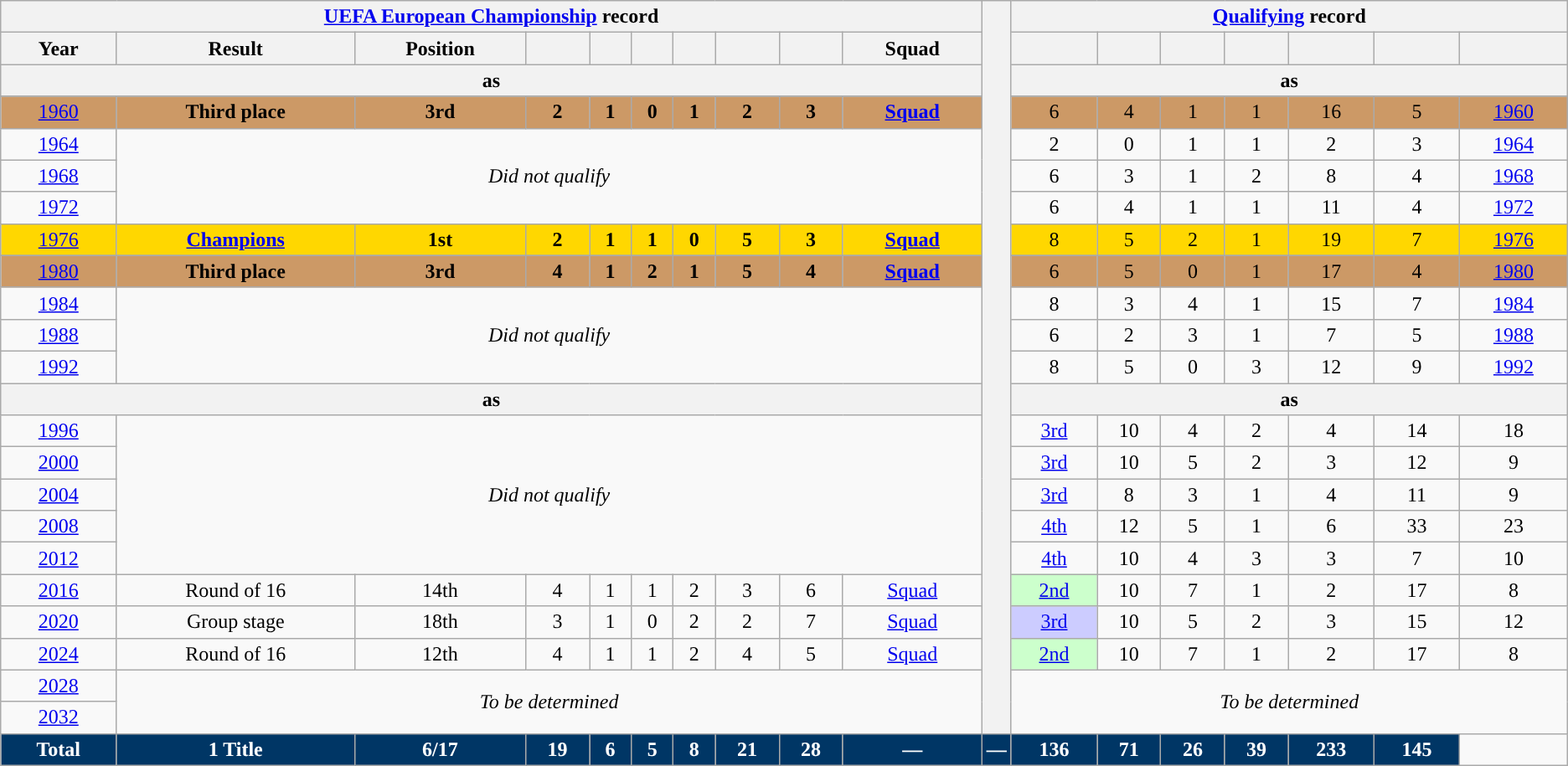<table class="wikitable" style="text-align: center;">
<tr>
<th colspan=10><a href='#'>UEFA European Championship</a> record</th>
<th rowspan="25" width="1%"></th>
<th colspan=7><a href='#'>Qualifying</a> record</th>
</tr>
<tr>
<th>Year</th>
<th>Result</th>
<th>Position</th>
<th></th>
<th></th>
<th></th>
<th></th>
<th></th>
<th></th>
<th>Squad</th>
<th></th>
<th></th>
<th></th>
<th></th>
<th></th>
<th></th>
<th></th>
</tr>
<tr>
<th colspan=10>as </th>
<th colspan="7">as </th>
</tr>
<tr>
</tr>
<tr bgcolor=#cc9966>
<td> <a href='#'>1960</a></td>
<td><strong>Third place</strong></td>
<td><strong>3rd</strong></td>
<td><strong>2</strong></td>
<td><strong>1</strong></td>
<td><strong>0</strong></td>
<td><strong>1</strong></td>
<td><strong>2</strong></td>
<td><strong>3</strong></td>
<td><strong><a href='#'>Squad</a></strong></td>
<td>6</td>
<td>4</td>
<td>1</td>
<td>1</td>
<td>16</td>
<td>5</td>
<td><a href='#'>1960</a></td>
</tr>
<tr>
<td> <a href='#'>1964</a></td>
<td colspan=9 rowspan=3><em>Did not qualify</em></td>
<td>2</td>
<td>0</td>
<td>1</td>
<td>1</td>
<td>2</td>
<td>3</td>
<td><a href='#'>1964</a></td>
</tr>
<tr>
<td> <a href='#'>1968</a></td>
<td>6</td>
<td>3</td>
<td>1</td>
<td>2</td>
<td>8</td>
<td>4</td>
<td><a href='#'>1968</a></td>
</tr>
<tr>
<td> <a href='#'>1972</a></td>
<td>6</td>
<td>4</td>
<td>1</td>
<td>1</td>
<td>11</td>
<td>4</td>
<td><a href='#'>1972</a></td>
</tr>
<tr bgcolor=Gold>
<td> <a href='#'>1976</a></td>
<td><strong><a href='#'>Champions</a></strong></td>
<td><strong>1st</strong></td>
<td><strong>2</strong></td>
<td><strong>1</strong></td>
<td><strong>1</strong></td>
<td><strong>0</strong></td>
<td><strong>5</strong></td>
<td><strong>3</strong></td>
<td><strong><a href='#'>Squad</a></strong></td>
<td>8</td>
<td>5</td>
<td>2</td>
<td>1</td>
<td>19</td>
<td>7</td>
<td><a href='#'>1976</a></td>
</tr>
<tr>
</tr>
<tr bgcolor=#cc9966>
<td> <a href='#'>1980</a></td>
<td><strong>Third place</strong></td>
<td><strong>3rd</strong></td>
<td><strong>4</strong></td>
<td><strong>1</strong></td>
<td><strong>2</strong></td>
<td><strong>1</strong></td>
<td><strong>5</strong></td>
<td><strong>4</strong></td>
<td><strong><a href='#'>Squad</a></strong></td>
<td>6</td>
<td>5</td>
<td>0</td>
<td>1</td>
<td>17</td>
<td>4</td>
<td><a href='#'>1980</a></td>
</tr>
<tr>
<td> <a href='#'>1984</a></td>
<td colspan=9 rowspan=3><em>Did not qualify</em></td>
<td>8</td>
<td>3</td>
<td>4</td>
<td>1</td>
<td>15</td>
<td>7</td>
<td><a href='#'>1984</a></td>
</tr>
<tr>
<td> <a href='#'>1988</a></td>
<td>6</td>
<td>2</td>
<td>3</td>
<td>1</td>
<td>7</td>
<td>5</td>
<td><a href='#'>1988</a></td>
</tr>
<tr>
<td> <a href='#'>1992</a></td>
<td>8</td>
<td>5</td>
<td>0</td>
<td>3</td>
<td>12</td>
<td>9</td>
<td><a href='#'>1992</a></td>
</tr>
<tr>
<th colspan=10>as </th>
<th colspan="7">as </th>
</tr>
<tr>
<td> <a href='#'>1996</a></td>
<td colspan=9 rowspan=5><em>Did not qualify</em></td>
<td><a href='#'>3rd</a></td>
<td>10</td>
<td>4</td>
<td>2</td>
<td>4</td>
<td>14</td>
<td>18</td>
</tr>
<tr>
<td>  <a href='#'>2000</a></td>
<td><a href='#'>3rd</a></td>
<td>10</td>
<td>5</td>
<td>2</td>
<td>3</td>
<td>12</td>
<td>9</td>
</tr>
<tr>
<td> <a href='#'>2004</a></td>
<td><a href='#'>3rd</a></td>
<td>8</td>
<td>3</td>
<td>1</td>
<td>4</td>
<td>11</td>
<td>9</td>
</tr>
<tr>
<td>  <a href='#'>2008</a></td>
<td><a href='#'>4th</a></td>
<td>12</td>
<td>5</td>
<td>1</td>
<td>6</td>
<td>33</td>
<td>23</td>
</tr>
<tr>
<td>  <a href='#'>2012</a></td>
<td><a href='#'>4th</a></td>
<td>10</td>
<td>4</td>
<td>3</td>
<td>3</td>
<td>7</td>
<td>10</td>
</tr>
<tr>
<td> <a href='#'>2016</a></td>
<td>Round of 16</td>
<td>14th</td>
<td>4</td>
<td>1</td>
<td>1</td>
<td>2</td>
<td>3</td>
<td>6</td>
<td><a href='#'>Squad</a></td>
<td bgcolor=ccffcc><a href='#'>2nd</a></td>
<td>10</td>
<td>7</td>
<td>1</td>
<td>2</td>
<td>17</td>
<td>8</td>
</tr>
<tr>
<td> <a href='#'>2020</a></td>
<td>Group stage</td>
<td>18th</td>
<td>3</td>
<td>1</td>
<td>0</td>
<td>2</td>
<td>2</td>
<td>7</td>
<td><a href='#'>Squad</a></td>
<td bgcolor=ccccff><a href='#'>3rd</a></td>
<td>10</td>
<td>5</td>
<td>2</td>
<td>3</td>
<td>15</td>
<td>12</td>
</tr>
<tr>
<td> <a href='#'>2024</a></td>
<td>Round of 16</td>
<td>12th</td>
<td>4</td>
<td>1</td>
<td>1</td>
<td>2</td>
<td>4</td>
<td>5</td>
<td><a href='#'>Squad</a></td>
<td bgcolor=ccffcc><a href='#'>2nd</a></td>
<td>10</td>
<td>7</td>
<td>1</td>
<td>2</td>
<td>17</td>
<td>8</td>
</tr>
<tr>
<td>  <a href='#'>2028</a></td>
<td colspan=9 rowspan=2><em>To be determined</em></td>
<td colspan=7 rowspan=2><em>To be determined</em></td>
</tr>
<tr>
<td>  <a href='#'>2032</a></td>
</tr>
<tr>
<th style="background:#003665; color:white; ">Total</th>
<th style="background:#003665; color:white; ">1 Title</th>
<th style="background:#003665; color:white; ">6/17</th>
<th style="background:#003665; color:white; ">19</th>
<th style="background:#003665; color:white; ">6</th>
<th style="background:#003665; color:white; ">5</th>
<th style="background:#003665; color:white; ">8</th>
<th style="background:#003665; color:white; ">21</th>
<th style="background:#003665; color:white; ">28</th>
<th style="background:#003665; color:white; ">—</th>
<th style="background:#003665; color:white; ">—</th>
<th style="background:#003665; color:white; ">136</th>
<th style="background:#003665; color:white; ">71</th>
<th style="background:#003665; color:white; ">26</th>
<th style="background:#003665; color:white; ">39</th>
<th style="background:#003665; color:white; ">233</th>
<th style="background:#003665; color:white; ">145</th>
</tr>
</table>
